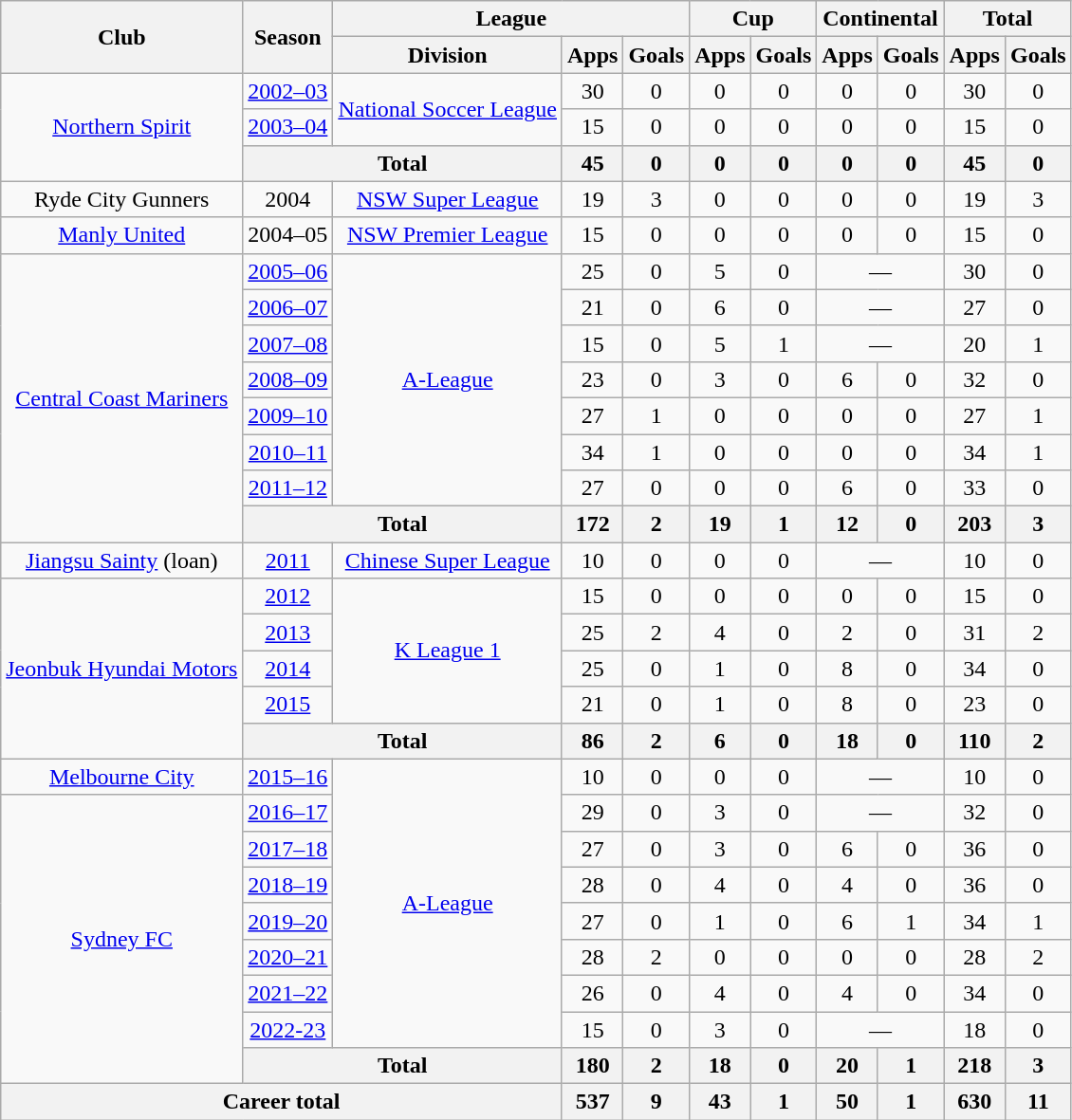<table class="wikitable" border="1" style="font-size:100%; text-align: center;">
<tr>
<th rowspan="2">Club</th>
<th rowspan="2">Season</th>
<th colspan="3">League</th>
<th colspan="2">Cup</th>
<th colspan="2">Continental</th>
<th colspan="2">Total</th>
</tr>
<tr>
<th>Division</th>
<th>Apps</th>
<th>Goals</th>
<th>Apps</th>
<th>Goals</th>
<th>Apps</th>
<th>Goals</th>
<th>Apps</th>
<th>Goals</th>
</tr>
<tr>
<td rowspan="3"><a href='#'>Northern Spirit</a></td>
<td><a href='#'>2002–03</a></td>
<td rowspan=2><a href='#'>National Soccer League</a></td>
<td>30</td>
<td>0</td>
<td>0</td>
<td>0</td>
<td>0</td>
<td>0</td>
<td>30</td>
<td>0</td>
</tr>
<tr>
<td><a href='#'>2003–04</a></td>
<td>15</td>
<td>0</td>
<td>0</td>
<td>0</td>
<td>0</td>
<td>0</td>
<td>15</td>
<td>0</td>
</tr>
<tr>
<th colspan=2>Total</th>
<th>45</th>
<th>0</th>
<th>0</th>
<th>0</th>
<th>0</th>
<th>0</th>
<th>45</th>
<th>0</th>
</tr>
<tr>
<td>Ryde City Gunners</td>
<td>2004</td>
<td><a href='#'>NSW Super League</a></td>
<td>19</td>
<td>3</td>
<td>0</td>
<td>0</td>
<td>0</td>
<td>0</td>
<td>19</td>
<td>3</td>
</tr>
<tr>
<td><a href='#'>Manly United</a></td>
<td>2004–05</td>
<td><a href='#'>NSW Premier League</a></td>
<td>15</td>
<td>0</td>
<td>0</td>
<td>0</td>
<td>0</td>
<td>0</td>
<td>15</td>
<td>0</td>
</tr>
<tr>
<td rowspan=8><a href='#'>Central Coast Mariners</a></td>
<td><a href='#'>2005–06</a></td>
<td rowspan=7><a href='#'>A-League</a></td>
<td>25</td>
<td>0</td>
<td>5</td>
<td>0</td>
<td colspan="2">—</td>
<td>30</td>
<td>0</td>
</tr>
<tr>
<td><a href='#'>2006–07</a></td>
<td>21</td>
<td>0</td>
<td>6</td>
<td>0</td>
<td colspan="2">—</td>
<td>27</td>
<td>0</td>
</tr>
<tr>
<td><a href='#'>2007–08</a></td>
<td>15</td>
<td>0</td>
<td>5</td>
<td>1</td>
<td colspan="2">—</td>
<td>20</td>
<td>1</td>
</tr>
<tr>
<td><a href='#'>2008–09</a></td>
<td>23</td>
<td>0</td>
<td>3</td>
<td>0</td>
<td>6</td>
<td>0</td>
<td>32</td>
<td>0</td>
</tr>
<tr>
<td><a href='#'>2009–10</a></td>
<td>27</td>
<td>1</td>
<td>0</td>
<td>0</td>
<td>0</td>
<td>0</td>
<td>27</td>
<td>1</td>
</tr>
<tr>
<td><a href='#'>2010–11</a></td>
<td>34</td>
<td>1</td>
<td>0</td>
<td>0</td>
<td>0</td>
<td>0</td>
<td>34</td>
<td>1</td>
</tr>
<tr>
<td><a href='#'>2011–12</a></td>
<td>27</td>
<td>0</td>
<td>0</td>
<td>0</td>
<td>6</td>
<td>0</td>
<td>33</td>
<td>0</td>
</tr>
<tr>
<th colspan=2>Total</th>
<th>172</th>
<th>2</th>
<th>19</th>
<th>1</th>
<th>12</th>
<th>0</th>
<th>203</th>
<th>3</th>
</tr>
<tr>
<td><a href='#'>Jiangsu Sainty</a> (loan)</td>
<td><a href='#'>2011</a></td>
<td><a href='#'>Chinese Super League</a></td>
<td>10</td>
<td>0</td>
<td>0</td>
<td>0</td>
<td colspan="2">—</td>
<td>10</td>
<td>0</td>
</tr>
<tr>
<td rowspan=5><a href='#'>Jeonbuk Hyundai Motors</a></td>
<td><a href='#'>2012</a></td>
<td rowspan=4><a href='#'>K League 1</a></td>
<td>15</td>
<td>0</td>
<td>0</td>
<td>0</td>
<td>0</td>
<td>0</td>
<td>15</td>
<td>0</td>
</tr>
<tr>
<td><a href='#'>2013</a></td>
<td>25</td>
<td>2</td>
<td>4</td>
<td>0</td>
<td>2</td>
<td>0</td>
<td>31</td>
<td>2</td>
</tr>
<tr>
<td><a href='#'>2014</a></td>
<td>25</td>
<td>0</td>
<td>1</td>
<td>0</td>
<td>8</td>
<td>0</td>
<td>34</td>
<td>0</td>
</tr>
<tr>
<td><a href='#'>2015</a></td>
<td>21</td>
<td>0</td>
<td>1</td>
<td>0</td>
<td>8</td>
<td>0</td>
<td>23</td>
<td>0</td>
</tr>
<tr>
<th colspan=2>Total</th>
<th>86</th>
<th>2</th>
<th>6</th>
<th>0</th>
<th>18</th>
<th>0</th>
<th>110</th>
<th>2</th>
</tr>
<tr>
<td><a href='#'>Melbourne City</a></td>
<td><a href='#'>2015–16</a></td>
<td rowspan="8"><a href='#'>A-League</a></td>
<td>10</td>
<td>0</td>
<td>0</td>
<td>0</td>
<td colspan="2">—</td>
<td>10</td>
<td>0</td>
</tr>
<tr>
<td rowspan="8"><a href='#'>Sydney FC</a></td>
<td><a href='#'>2016–17</a></td>
<td>29</td>
<td>0</td>
<td>3</td>
<td>0</td>
<td colspan="2">—</td>
<td>32</td>
<td>0</td>
</tr>
<tr>
<td><a href='#'>2017–18</a></td>
<td>27</td>
<td>0</td>
<td>3</td>
<td>0</td>
<td>6</td>
<td>0</td>
<td>36</td>
<td>0</td>
</tr>
<tr>
<td><a href='#'>2018–19</a></td>
<td>28</td>
<td>0</td>
<td>4</td>
<td>0</td>
<td>4</td>
<td>0</td>
<td>36</td>
<td>0</td>
</tr>
<tr>
<td><a href='#'>2019–20</a></td>
<td>27</td>
<td>0</td>
<td>1</td>
<td>0</td>
<td>6</td>
<td>1</td>
<td>34</td>
<td>1</td>
</tr>
<tr>
<td><a href='#'>2020–21</a></td>
<td>28</td>
<td>2</td>
<td>0</td>
<td>0</td>
<td>0</td>
<td>0</td>
<td>28</td>
<td>2</td>
</tr>
<tr>
<td><a href='#'>2021–22</a></td>
<td>26</td>
<td>0</td>
<td>4</td>
<td>0</td>
<td>4</td>
<td>0</td>
<td>34</td>
<td>0</td>
</tr>
<tr>
<td><a href='#'>2022-23</a></td>
<td>15</td>
<td>0</td>
<td>3</td>
<td>0</td>
<td colspan="2">—</td>
<td>18</td>
<td>0</td>
</tr>
<tr>
<th colspan="2">Total</th>
<th>180</th>
<th>2</th>
<th>18</th>
<th>0</th>
<th>20</th>
<th>1</th>
<th>218</th>
<th>3</th>
</tr>
<tr>
<th colspan="3">Career total</th>
<th>537</th>
<th>9</th>
<th>43</th>
<th>1</th>
<th>50</th>
<th>1</th>
<th>630</th>
<th>11</th>
</tr>
</table>
